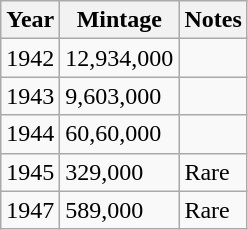<table class="wikitable">
<tr>
<th scope="col">Year</th>
<th scope="col">Mintage</th>
<th scope="col">Notes</th>
</tr>
<tr>
<td>1942</td>
<td>12,934,000</td>
<td></td>
</tr>
<tr>
<td>1943</td>
<td>9,603,000</td>
<td></td>
</tr>
<tr>
<td>1944</td>
<td>60,60,000</td>
<td></td>
</tr>
<tr>
<td>1945</td>
<td>329,000</td>
<td>Rare</td>
</tr>
<tr>
<td>1947</td>
<td>589,000</td>
<td>Rare</td>
</tr>
</table>
